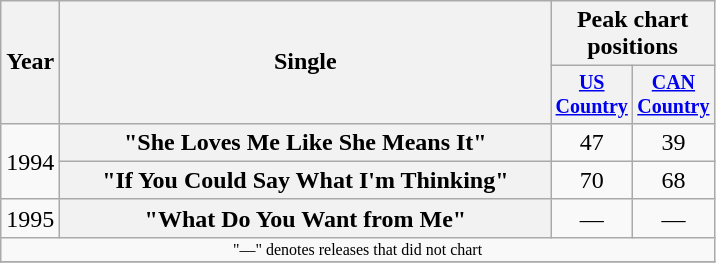<table class="wikitable plainrowheaders" style="text-align:center;">
<tr>
<th rowspan="2">Year</th>
<th rowspan="2" style="width:20em;">Single</th>
<th colspan="2">Peak chart<br>positions</th>
</tr>
<tr style="font-size:smaller;">
<th width="45"><a href='#'>US Country</a></th>
<th width="45"><a href='#'>CAN Country</a></th>
</tr>
<tr>
<td rowspan="2">1994</td>
<th scope="row">"She Loves Me Like She Means It"</th>
<td>47</td>
<td>39</td>
</tr>
<tr>
<th scope="row">"If You Could Say What I'm Thinking"</th>
<td>70</td>
<td>68</td>
</tr>
<tr>
<td>1995</td>
<th scope="row">"What Do You Want from Me"</th>
<td>—</td>
<td>—</td>
</tr>
<tr>
<td colspan="5" style="font-size:8pt">"—" denotes releases that did not chart</td>
</tr>
<tr>
</tr>
</table>
